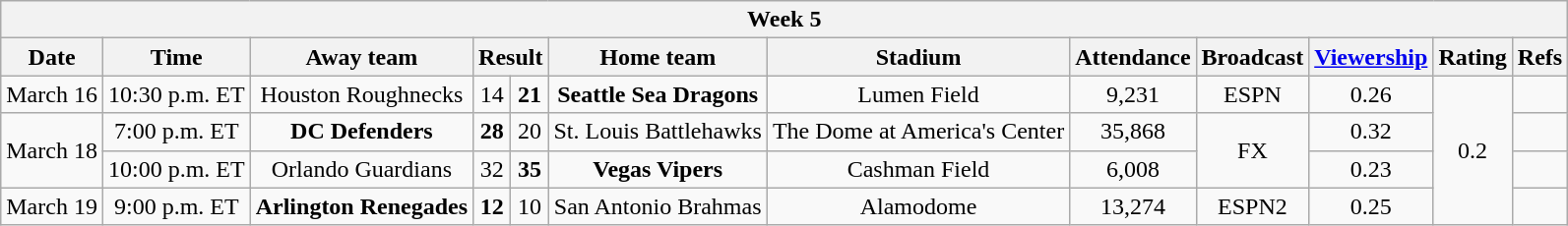<table class="wikitable" style="text-align:center;">
<tr>
<th colspan="12">Week 5</th>
</tr>
<tr>
<th>Date</th>
<th>Time<br></th>
<th>Away team</th>
<th colspan="2">Result <br></th>
<th>Home team</th>
<th>Stadium</th>
<th>Attendance</th>
<th>Broadcast</th>
<th><a href='#'>Viewership</a><br></th>
<th>Rating<br></th>
<th>Refs</th>
</tr>
<tr>
<td>March 16</td>
<td>10:30 p.m. ET</td>
<td>Houston Roughnecks</td>
<td>14</td>
<td><strong>21</strong></td>
<td><strong>Seattle Sea Dragons</strong></td>
<td>Lumen Field</td>
<td>9,231</td>
<td>ESPN</td>
<td>0.26</td>
<td rowspan="4">0.2</td>
<td></td>
</tr>
<tr>
<td rowspan=2>March 18</td>
<td>7:00 p.m. ET</td>
<td><strong>DC Defenders</strong></td>
<td><strong>28</strong></td>
<td>20</td>
<td>St. Louis Battlehawks</td>
<td>The Dome at America's Center</td>
<td>35,868</td>
<td rowspan="2">FX</td>
<td>0.32</td>
<td></td>
</tr>
<tr>
<td>10:00 p.m. ET</td>
<td>Orlando Guardians</td>
<td>32</td>
<td><strong>35</strong></td>
<td><strong>Vegas Vipers</strong></td>
<td>Cashman Field</td>
<td>6,008</td>
<td>0.23</td>
<td></td>
</tr>
<tr>
<td>March 19</td>
<td>9:00 p.m. ET</td>
<td><strong>Arlington Renegades</strong></td>
<td><strong>12</strong></td>
<td>10</td>
<td>San Antonio Brahmas</td>
<td>Alamodome</td>
<td>13,274</td>
<td>ESPN2</td>
<td>0.25</td>
<td></td>
</tr>
</table>
